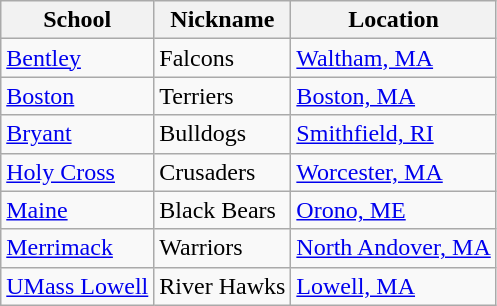<table class="wikitable sortable">
<tr>
<th>School</th>
<th>Nickname</th>
<th>Location</th>
</tr>
<tr>
<td><a href='#'>Bentley</a></td>
<td>Falcons</td>
<td><a href='#'>Waltham, MA</a></td>
</tr>
<tr>
<td><a href='#'>Boston</a></td>
<td>Terriers</td>
<td><a href='#'>Boston, MA</a></td>
</tr>
<tr>
<td><a href='#'>Bryant</a></td>
<td>Bulldogs</td>
<td><a href='#'>Smithfield, RI</a></td>
</tr>
<tr>
<td><a href='#'>Holy Cross</a></td>
<td>Crusaders</td>
<td><a href='#'>Worcester, MA</a></td>
</tr>
<tr>
<td><a href='#'>Maine</a></td>
<td>Black Bears</td>
<td><a href='#'>Orono, ME</a></td>
</tr>
<tr>
<td><a href='#'>Merrimack</a></td>
<td>Warriors</td>
<td><a href='#'>North Andover, MA</a></td>
</tr>
<tr>
<td><a href='#'>UMass Lowell</a></td>
<td>River Hawks</td>
<td><a href='#'>Lowell, MA</a></td>
</tr>
</table>
